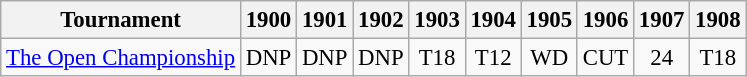<table class="wikitable" style="font-size:95%;text-align:center;">
<tr>
<th>Tournament</th>
<th>1900</th>
<th>1901</th>
<th>1902</th>
<th>1903</th>
<th>1904</th>
<th>1905</th>
<th>1906</th>
<th>1907</th>
<th>1908</th>
</tr>
<tr>
<td><a href='#'>The Open Championship</a></td>
<td>DNP</td>
<td>DNP</td>
<td>DNP</td>
<td>T18</td>
<td>T12</td>
<td>WD</td>
<td>CUT</td>
<td>24</td>
<td>T18</td>
</tr>
</table>
